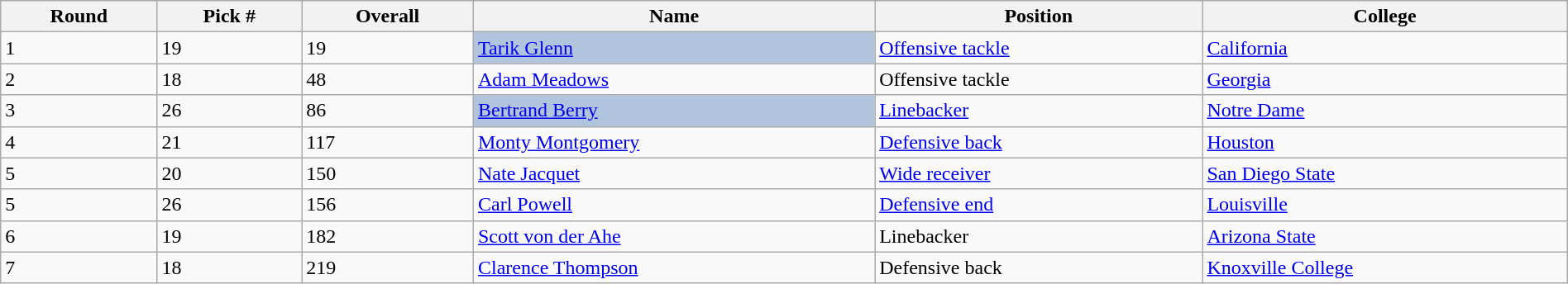<table class="wikitable sortable sortable" style="width: 100%">
<tr>
<th>Round</th>
<th>Pick #</th>
<th>Overall</th>
<th>Name</th>
<th>Position</th>
<th>College</th>
</tr>
<tr>
<td>1</td>
<td>19</td>
<td>19</td>
<td bgcolor=lightsteelblue><a href='#'>Tarik Glenn</a></td>
<td><a href='#'>Offensive tackle</a></td>
<td><a href='#'>California</a></td>
</tr>
<tr>
<td>2</td>
<td>18</td>
<td>48</td>
<td><a href='#'>Adam Meadows</a></td>
<td>Offensive tackle</td>
<td><a href='#'>Georgia</a></td>
</tr>
<tr>
<td>3</td>
<td>26</td>
<td>86</td>
<td bgcolor=lightsteelblue><a href='#'>Bertrand Berry</a></td>
<td><a href='#'>Linebacker</a></td>
<td><a href='#'>Notre Dame</a></td>
</tr>
<tr>
<td>4</td>
<td>21</td>
<td>117</td>
<td><a href='#'>Monty Montgomery</a></td>
<td><a href='#'>Defensive back</a></td>
<td><a href='#'>Houston</a></td>
</tr>
<tr>
<td>5</td>
<td>20</td>
<td>150</td>
<td><a href='#'>Nate Jacquet</a></td>
<td><a href='#'>Wide receiver</a></td>
<td><a href='#'>San Diego State</a></td>
</tr>
<tr>
<td>5</td>
<td>26</td>
<td>156</td>
<td><a href='#'>Carl Powell</a></td>
<td><a href='#'>Defensive end</a></td>
<td><a href='#'>Louisville</a></td>
</tr>
<tr>
<td>6</td>
<td>19</td>
<td>182</td>
<td><a href='#'>Scott von der Ahe</a></td>
<td>Linebacker</td>
<td><a href='#'>Arizona State</a></td>
</tr>
<tr>
<td>7</td>
<td>18</td>
<td>219</td>
<td><a href='#'>Clarence Thompson</a></td>
<td>Defensive back</td>
<td><a href='#'>Knoxville College</a></td>
</tr>
</table>
